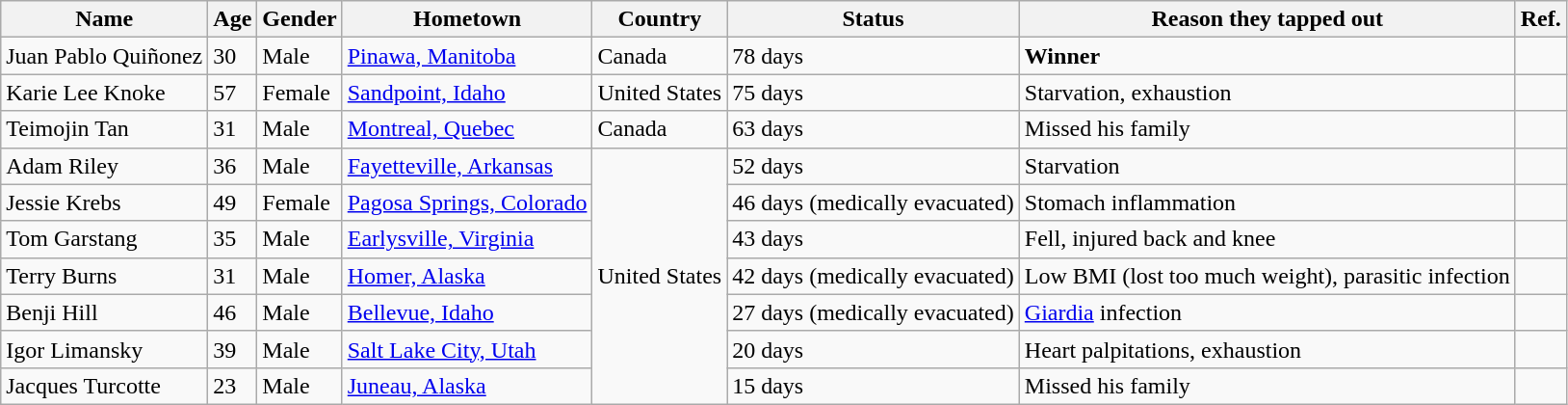<table class="wikitable sortable">
<tr>
<th>Name</th>
<th>Age</th>
<th>Gender</th>
<th>Hometown</th>
<th>Country</th>
<th>Status</th>
<th>Reason they tapped out</th>
<th>Ref.</th>
</tr>
<tr>
<td>Juan Pablo Quiñonez</td>
<td>30</td>
<td>Male</td>
<td><a href='#'>Pinawa, Manitoba</a></td>
<td>Canada</td>
<td>78 days</td>
<td><strong> Winner</strong></td>
<td></td>
</tr>
<tr>
<td>Karie Lee Knoke</td>
<td>57</td>
<td>Female</td>
<td><a href='#'>Sandpoint, Idaho</a></td>
<td>United States</td>
<td>75 days</td>
<td>Starvation, exhaustion</td>
<td></td>
</tr>
<tr>
<td>Teimojin Tan</td>
<td>31</td>
<td>Male</td>
<td><a href='#'>Montreal, Quebec </a></td>
<td>Canada</td>
<td>63 days</td>
<td>Missed his family</td>
<td></td>
</tr>
<tr>
<td>Adam Riley</td>
<td>36</td>
<td>Male</td>
<td><a href='#'>Fayetteville, Arkansas</a></td>
<td rowspan="7">United States</td>
<td>52 days</td>
<td>Starvation</td>
<td></td>
</tr>
<tr>
<td>Jessie Krebs</td>
<td>49</td>
<td>Female</td>
<td><a href='#'>Pagosa Springs, Colorado</a></td>
<td>46 days (medically evacuated)</td>
<td>Stomach inflammation</td>
<td></td>
</tr>
<tr>
<td>Tom Garstang</td>
<td>35</td>
<td>Male</td>
<td><a href='#'>Earlysville, Virginia</a></td>
<td>43 days</td>
<td>Fell,  injured back and knee</td>
<td></td>
</tr>
<tr>
<td>Terry Burns</td>
<td>31</td>
<td>Male</td>
<td><a href='#'>Homer, Alaska</a></td>
<td>42 days (medically evacuated)</td>
<td>Low BMI (lost too much weight), parasitic infection</td>
<td></td>
</tr>
<tr>
<td>Benji Hill</td>
<td>46</td>
<td>Male</td>
<td><a href='#'>Bellevue, Idaho</a></td>
<td>27 days (medically evacuated)</td>
<td><a href='#'>Giardia</a> infection</td>
<td></td>
</tr>
<tr>
<td>Igor Limansky</td>
<td>39</td>
<td>Male</td>
<td><a href='#'>Salt Lake City, Utah</a></td>
<td>20 days</td>
<td>Heart palpitations, exhaustion</td>
<td></td>
</tr>
<tr>
<td>Jacques Turcotte</td>
<td>23</td>
<td>Male</td>
<td><a href='#'>Juneau, Alaska</a></td>
<td>15 days</td>
<td>Missed his family</td>
<td></td>
</tr>
</table>
